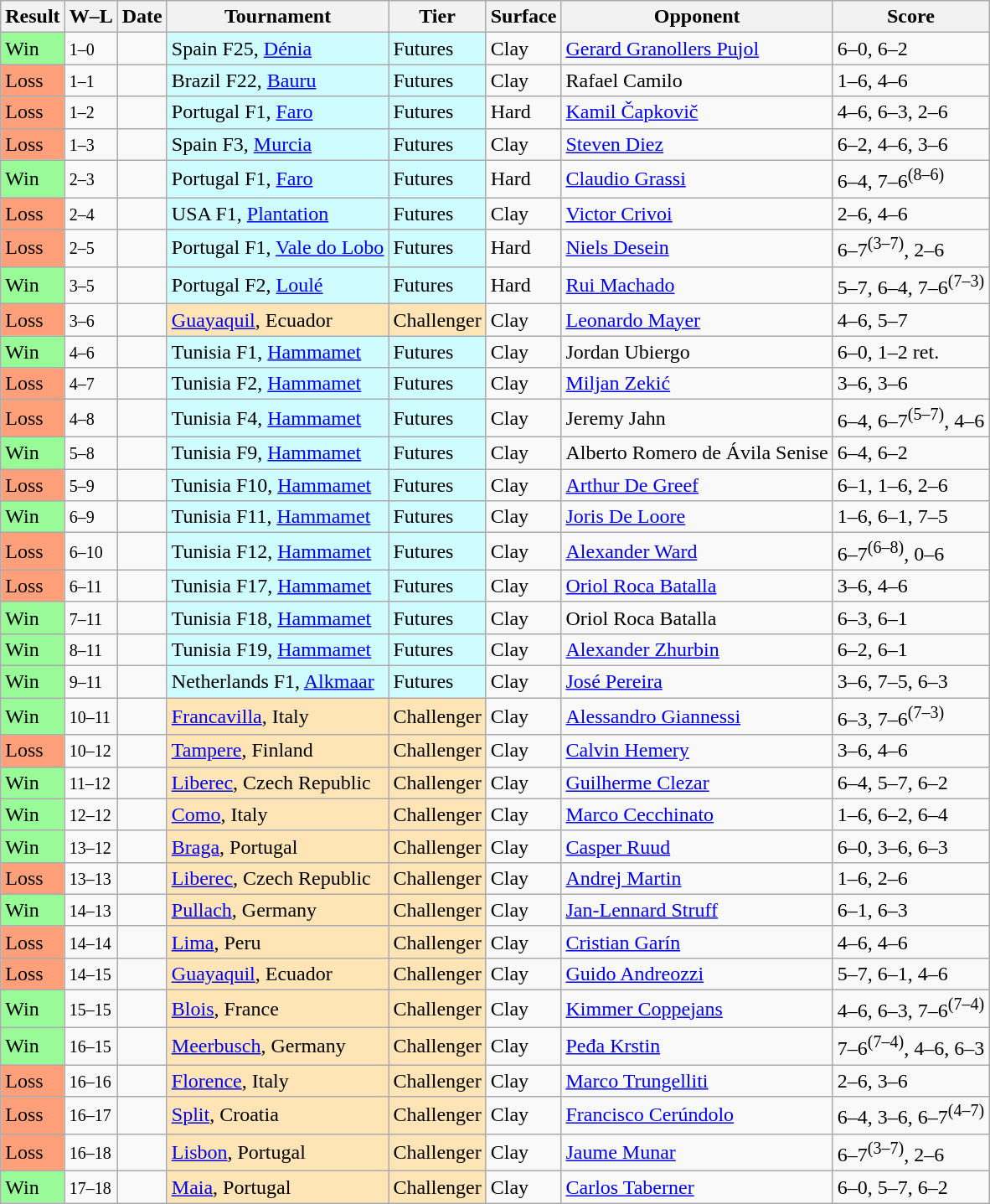<table class="sortable wikitable">
<tr>
<th>Result</th>
<th class="unsortable">W–L</th>
<th>Date</th>
<th>Tournament</th>
<th>Tier</th>
<th>Surface</th>
<th>Opponent</th>
<th class="unsortable">Score</th>
</tr>
<tr>
<td bgcolor=98FB98>Win</td>
<td><small>1–0</small></td>
<td></td>
<td style="background:#cffcff;">Spain F25, <a href='#'>Dénia</a></td>
<td style="background:#cffcff;">Futures</td>
<td>Clay</td>
<td> <a href='#'>Gerard Granollers Pujol</a></td>
<td>6–0, 6–2</td>
</tr>
<tr>
<td bgcolor=FFA07A>Loss</td>
<td><small>1–1</small></td>
<td></td>
<td style="background:#cffcff;">Brazil F22, <a href='#'>Bauru</a></td>
<td style="background:#cffcff;">Futures</td>
<td>Clay</td>
<td> Rafael Camilo</td>
<td>1–6, 4–6</td>
</tr>
<tr>
<td bgcolor=FFA07A>Loss</td>
<td><small>1–2</small></td>
<td></td>
<td style="background:#cffcff;">Portugal F1, <a href='#'>Faro</a></td>
<td style="background:#cffcff;">Futures</td>
<td>Hard</td>
<td> <a href='#'>Kamil Čapkovič</a></td>
<td>4–6, 6–3, 2–6</td>
</tr>
<tr>
<td bgcolor=FFA07A>Loss</td>
<td><small>1–3</small></td>
<td></td>
<td style="background:#cffcff;">Spain F3, <a href='#'>Murcia</a></td>
<td style="background:#cffcff;">Futures</td>
<td>Clay</td>
<td> <a href='#'>Steven Diez</a></td>
<td>6–2, 4–6, 3–6</td>
</tr>
<tr>
<td bgcolor=98FB98>Win</td>
<td><small>2–3</small></td>
<td></td>
<td style="background:#cffcff;">Portugal F1, <a href='#'>Faro</a></td>
<td style="background:#cffcff;">Futures</td>
<td>Hard</td>
<td> <a href='#'>Claudio Grassi</a></td>
<td>6–4, 7–6<sup>(8–6)</sup></td>
</tr>
<tr>
<td bgcolor=FFA07A>Loss</td>
<td><small>2–4</small></td>
<td></td>
<td style="background:#cffcff;">USA F1, <a href='#'>Plantation</a></td>
<td style="background:#cffcff;">Futures</td>
<td>Clay</td>
<td> <a href='#'>Victor Crivoi</a></td>
<td>2–6, 4–6</td>
</tr>
<tr>
<td bgcolor=FFA07A>Loss</td>
<td><small>2–5</small></td>
<td></td>
<td style="background:#cffcff;">Portugal F1, <a href='#'>Vale do Lobo</a></td>
<td style="background:#cffcff;">Futures</td>
<td>Hard</td>
<td> <a href='#'>Niels Desein</a></td>
<td>6–7<sup>(3–7)</sup>, 2–6</td>
</tr>
<tr>
<td bgcolor=98FB98>Win</td>
<td><small>3–5</small></td>
<td></td>
<td style="background:#cffcff;">Portugal F2, <a href='#'>Loulé</a></td>
<td style="background:#cffcff;">Futures</td>
<td>Hard</td>
<td> <a href='#'>Rui Machado</a></td>
<td>5–7, 6–4, 7–6<sup>(7–3)</sup></td>
</tr>
<tr>
<td bgcolor=FFA07A>Loss</td>
<td><small>3–6</small></td>
<td><a href='#'></a></td>
<td style="background:moccasin;"><a href='#'>Guayaquil</a>, Ecuador</td>
<td style="background:moccasin;">Challenger</td>
<td>Clay</td>
<td> <a href='#'>Leonardo Mayer</a></td>
<td>4–6, 5–7</td>
</tr>
<tr>
<td bgcolor=98FB98>Win</td>
<td><small>4–6</small></td>
<td></td>
<td style="background:#cffcff;">Tunisia F1, <a href='#'>Hammamet</a></td>
<td style="background:#cffcff;">Futures</td>
<td>Clay</td>
<td> Jordan Ubiergo</td>
<td>6–0, 1–2 ret.</td>
</tr>
<tr>
<td bgcolor=FFA07A>Loss</td>
<td><small>4–7</small></td>
<td></td>
<td style="background:#cffcff;">Tunisia F2, <a href='#'>Hammamet</a></td>
<td style="background:#cffcff;">Futures</td>
<td>Clay</td>
<td> <a href='#'>Miljan Zekić</a></td>
<td>3–6, 3–6</td>
</tr>
<tr>
<td bgcolor=FFA07A>Loss</td>
<td><small>4–8</small></td>
<td></td>
<td style="background:#cffcff;">Tunisia F4, <a href='#'>Hammamet</a></td>
<td style="background:#cffcff;">Futures</td>
<td>Clay</td>
<td> Jeremy Jahn</td>
<td>6–4, 6–7<sup>(5–7)</sup>, 4–6</td>
</tr>
<tr>
<td bgcolor=98FB98>Win</td>
<td><small>5–8</small></td>
<td></td>
<td style="background:#cffcff;">Tunisia F9, <a href='#'>Hammamet</a></td>
<td style="background:#cffcff;">Futures</td>
<td>Clay</td>
<td> Alberto Romero de Ávila Senise</td>
<td>6–4, 6–2</td>
</tr>
<tr>
<td bgcolor=FFA07A>Loss</td>
<td><small>5–9</small></td>
<td></td>
<td style="background:#cffcff;">Tunisia F10, <a href='#'>Hammamet</a></td>
<td style="background:#cffcff;">Futures</td>
<td>Clay</td>
<td> <a href='#'>Arthur De Greef</a></td>
<td>6–1, 1–6, 2–6</td>
</tr>
<tr>
<td bgcolor=98FB98>Win</td>
<td><small>6–9</small></td>
<td></td>
<td style="background:#cffcff;">Tunisia F11, <a href='#'>Hammamet</a></td>
<td style="background:#cffcff;">Futures</td>
<td>Clay</td>
<td> <a href='#'>Joris De Loore</a></td>
<td>1–6, 6–1, 7–5</td>
</tr>
<tr>
<td bgcolor=FFA07A>Loss</td>
<td><small>6–10</small></td>
<td></td>
<td style="background:#cffcff;">Tunisia F12, <a href='#'>Hammamet</a></td>
<td style="background:#cffcff;">Futures</td>
<td>Clay</td>
<td> <a href='#'>Alexander Ward</a></td>
<td>6–7<sup>(6–8)</sup>, 0–6</td>
</tr>
<tr>
<td bgcolor=FFA07A>Loss</td>
<td><small>6–11</small></td>
<td></td>
<td style="background:#cffcff;">Tunisia F17, <a href='#'>Hammamet</a></td>
<td style="background:#cffcff;">Futures</td>
<td>Clay</td>
<td> <a href='#'>Oriol Roca Batalla</a></td>
<td>3–6, 4–6</td>
</tr>
<tr>
<td bgcolor=98FB98>Win</td>
<td><small>7–11</small></td>
<td></td>
<td style="background:#cffcff;">Tunisia F18, <a href='#'>Hammamet</a></td>
<td style="background:#cffcff;">Futures</td>
<td>Clay</td>
<td> Oriol Roca Batalla</td>
<td>6–3, 6–1</td>
</tr>
<tr>
<td bgcolor=98FB98>Win</td>
<td><small>8–11</small></td>
<td></td>
<td style="background:#cffcff;">Tunisia F19, <a href='#'>Hammamet</a></td>
<td style="background:#cffcff;">Futures</td>
<td>Clay</td>
<td> <a href='#'>Alexander Zhurbin</a></td>
<td>6–2, 6–1</td>
</tr>
<tr>
<td bgcolor=98FB98>Win</td>
<td><small>9–11</small></td>
<td></td>
<td style="background:#cffcff;">Netherlands F1, <a href='#'>Alkmaar</a></td>
<td style="background:#cffcff;">Futures</td>
<td>Clay</td>
<td> <a href='#'>José Pereira</a></td>
<td>3–6, 7–5, 6–3</td>
</tr>
<tr>
<td bgcolor=98FB98>Win</td>
<td><small>10–11</small></td>
<td><a href='#'></a></td>
<td style="background:moccasin;"><a href='#'>Francavilla</a>, Italy</td>
<td style="background:moccasin;">Challenger</td>
<td>Clay</td>
<td> <a href='#'>Alessandro Giannessi</a></td>
<td>6–3, 7–6<sup>(7–3)</sup></td>
</tr>
<tr>
<td bgcolor=FFA07A>Loss</td>
<td><small>10–12</small></td>
<td><a href='#'></a></td>
<td style="background:moccasin;"><a href='#'>Tampere</a>, Finland</td>
<td style="background:moccasin;">Challenger</td>
<td>Clay</td>
<td> <a href='#'>Calvin Hemery</a></td>
<td>3–6, 4–6</td>
</tr>
<tr>
<td bgcolor=98FB98>Win</td>
<td><small>11–12</small></td>
<td><a href='#'></a></td>
<td style="background:moccasin;"><a href='#'>Liberec</a>, Czech Republic</td>
<td style="background:moccasin;">Challenger</td>
<td>Clay</td>
<td> <a href='#'>Guilherme Clezar</a></td>
<td>6–4, 5–7, 6–2</td>
</tr>
<tr>
<td bgcolor=98FB98>Win</td>
<td><small>12–12</small></td>
<td><a href='#'></a></td>
<td style="background:moccasin;"><a href='#'>Como</a>, Italy</td>
<td style="background:moccasin;">Challenger</td>
<td>Clay</td>
<td> <a href='#'>Marco Cecchinato</a></td>
<td>1–6, 6–2, 6–4</td>
</tr>
<tr>
<td bgcolor=98FB98>Win</td>
<td><small>13–12</small></td>
<td><a href='#'></a></td>
<td style="background:moccasin;"><a href='#'>Braga</a>, Portugal</td>
<td style="background:moccasin;">Challenger</td>
<td>Clay</td>
<td> <a href='#'>Casper Ruud</a></td>
<td>6–0, 3–6, 6–3</td>
</tr>
<tr>
<td bgcolor=FFA07A>Loss</td>
<td><small>13–13</small></td>
<td><a href='#'></a></td>
<td style="background:moccasin;"><a href='#'>Liberec</a>, Czech Republic</td>
<td style="background:moccasin;">Challenger</td>
<td>Clay</td>
<td> <a href='#'>Andrej Martin</a></td>
<td>1–6, 2–6</td>
</tr>
<tr>
<td bgcolor=98FB98>Win</td>
<td><small>14–13</small></td>
<td><a href='#'></a></td>
<td style="background:moccasin;"><a href='#'>Pullach</a>, Germany</td>
<td style="background:moccasin;">Challenger</td>
<td>Clay</td>
<td> <a href='#'>Jan-Lennard Struff</a></td>
<td>6–1, 6–3</td>
</tr>
<tr>
<td bgcolor=FFA07A>Loss</td>
<td><small>14–14</small></td>
<td><a href='#'></a></td>
<td style="background:moccasin;"><a href='#'>Lima</a>, Peru</td>
<td style="background:moccasin;">Challenger</td>
<td>Clay</td>
<td> <a href='#'>Cristian Garín</a></td>
<td>4–6, 4–6</td>
</tr>
<tr>
<td bgcolor=FFA07A>Loss</td>
<td><small>14–15</small></td>
<td><a href='#'></a></td>
<td style="background:moccasin;"><a href='#'>Guayaquil</a>, Ecuador</td>
<td style="background:moccasin;">Challenger</td>
<td>Clay</td>
<td> <a href='#'>Guido Andreozzi</a></td>
<td>5–7, 6–1, 4–6</td>
</tr>
<tr>
<td bgcolor=98FB98>Win</td>
<td><small>15–15</small></td>
<td><a href='#'></a></td>
<td style="background:moccasin;"><a href='#'>Blois</a>, France</td>
<td style="background:moccasin;">Challenger</td>
<td>Clay</td>
<td> <a href='#'>Kimmer Coppejans</a></td>
<td>4–6, 6–3, 7–6<sup>(7–4)</sup></td>
</tr>
<tr>
<td bgcolor=98FB98>Win</td>
<td><small>16–15</small></td>
<td><a href='#'></a></td>
<td style="background:moccasin;"><a href='#'>Meerbusch</a>, Germany</td>
<td style="background:moccasin;">Challenger</td>
<td>Clay</td>
<td> <a href='#'>Peđa Krstin</a></td>
<td>7–6<sup>(7–4)</sup>, 4–6, 6–3</td>
</tr>
<tr>
<td bgcolor=FFA07A>Loss</td>
<td><small>16–16</small></td>
<td><a href='#'></a></td>
<td style="background:moccasin;"><a href='#'>Florence</a>, Italy</td>
<td style="background:moccasin;">Challenger</td>
<td>Clay</td>
<td> <a href='#'>Marco Trungelliti</a></td>
<td>2–6, 3–6</td>
</tr>
<tr>
<td bgcolor=FFA07A>Loss</td>
<td><small>16–17</small></td>
<td><a href='#'></a></td>
<td style="background:moccasin;"><a href='#'>Split</a>, Croatia</td>
<td style="background:moccasin;">Challenger</td>
<td>Clay</td>
<td> <a href='#'>Francisco Cerúndolo</a></td>
<td>6–4, 3–6, 6–7<sup>(4–7)</sup></td>
</tr>
<tr>
<td bgcolor=FFA07A>Loss</td>
<td><small>16–18</small></td>
<td><a href='#'></a></td>
<td style="background:moccasin;"><a href='#'>Lisbon</a>, Portugal</td>
<td style="background:moccasin;">Challenger</td>
<td>Clay</td>
<td> <a href='#'>Jaume Munar</a></td>
<td>6–7<sup>(3–7)</sup>, 2–6</td>
</tr>
<tr>
<td bgcolor=98FB98>Win</td>
<td><small>17–18</small></td>
<td><a href='#'></a></td>
<td style="background:moccasin;"><a href='#'>Maia</a>, Portugal</td>
<td style="background:moccasin;">Challenger</td>
<td>Clay</td>
<td> <a href='#'>Carlos Taberner</a></td>
<td>6–0, 5–7, 6–2</td>
</tr>
</table>
